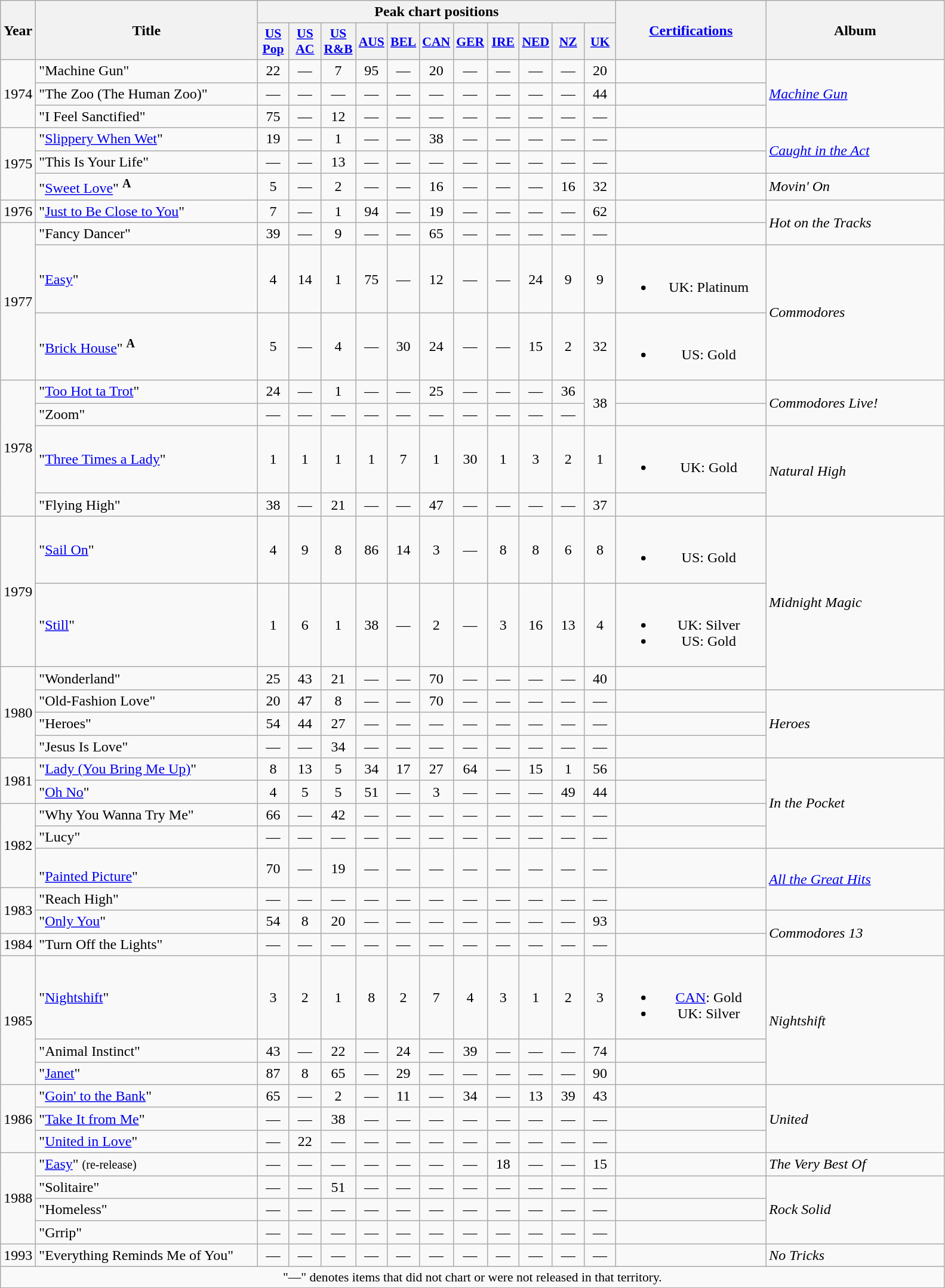<table class="wikitable" style="text-align:center;">
<tr>
<th rowspan="2" style="width:2em;">Year</th>
<th rowspan="2" style="width:15em;">Title</th>
<th colspan="11">Peak chart positions</th>
<th rowspan="2" style="width:10em;"><a href='#'>Certifications</a></th>
<th rowspan="2" style="width:12em;">Album</th>
</tr>
<tr>
<th style="width:2em;font-size:90%;"><a href='#'>US Pop</a><br></th>
<th style="width:2em;font-size:90%;"><a href='#'>US<br>AC</a><br></th>
<th style="width:2em;font-size:90%;"><a href='#'>US<br>R&B</a><br></th>
<th style="width:2em;font-size:90%;"><a href='#'>AUS</a><br></th>
<th style="width:2em;font-size:90%;"><a href='#'>BEL</a><br></th>
<th style="width:2em;font-size:90%;"><a href='#'>CAN</a><br></th>
<th style="width:2em;font-size:90%;"><a href='#'>GER</a><br></th>
<th style="width:2em;font-size:90%;"><a href='#'>IRE</a><br></th>
<th style="width:2em;font-size:90%;"><a href='#'>NED</a><br></th>
<th style="width:2em;font-size:90%;"><a href='#'>NZ</a><br></th>
<th style="width:2em;font-size:90%;"><a href='#'>UK</a><br></th>
</tr>
<tr>
<td rowspan="3">1974</td>
<td style="text-align:left;">"Machine Gun"</td>
<td>22</td>
<td>—</td>
<td>7</td>
<td>95</td>
<td>—</td>
<td>20</td>
<td>—</td>
<td>—</td>
<td>—</td>
<td>—</td>
<td>20</td>
<td></td>
<td style="text-align:left;" rowspan="3"><em><a href='#'>Machine Gun</a></em></td>
</tr>
<tr>
<td style="text-align:left;">"The Zoo (The Human Zoo)"</td>
<td>—</td>
<td>—</td>
<td>—</td>
<td>—</td>
<td>—</td>
<td>—</td>
<td>—</td>
<td>—</td>
<td>—</td>
<td>—</td>
<td>44</td>
<td></td>
</tr>
<tr>
<td style="text-align:left;">"I Feel Sanctified"</td>
<td>75</td>
<td>—</td>
<td>12</td>
<td>—</td>
<td>—</td>
<td>—</td>
<td>—</td>
<td>—</td>
<td>—</td>
<td>—</td>
<td>—</td>
<td></td>
</tr>
<tr>
<td rowspan="3">1975</td>
<td style="text-align:left;">"<a href='#'>Slippery When Wet</a>"</td>
<td>19</td>
<td>—</td>
<td>1</td>
<td>—</td>
<td>—</td>
<td>38</td>
<td>—</td>
<td>—</td>
<td>—</td>
<td>—</td>
<td>—</td>
<td></td>
<td style="text-align:left;" rowspan="2"><em><a href='#'>Caught in the Act</a></em></td>
</tr>
<tr>
<td style="text-align:left;">"This Is Your Life"</td>
<td>—</td>
<td>—</td>
<td>13</td>
<td>—</td>
<td>—</td>
<td>—</td>
<td>—</td>
<td>—</td>
<td>—</td>
<td>—</td>
<td>—</td>
<td></td>
</tr>
<tr>
<td style="text-align:left;">"<a href='#'>Sweet Love</a>" <sup><strong>A</strong></sup></td>
<td>5</td>
<td>—</td>
<td>2</td>
<td>—</td>
<td>—</td>
<td>16</td>
<td>—</td>
<td>—</td>
<td>—</td>
<td>16</td>
<td>32</td>
<td></td>
<td style="text-align:left;"><em>Movin' On</em></td>
</tr>
<tr>
<td rowspan="1">1976</td>
<td style="text-align:left;">"<a href='#'>Just to Be Close to You</a>"</td>
<td>7</td>
<td>—</td>
<td>1</td>
<td>94</td>
<td>—</td>
<td>19</td>
<td>—</td>
<td>—</td>
<td>—</td>
<td>—</td>
<td>62</td>
<td></td>
<td style="text-align:left;" rowspan="2"><em>Hot on the Tracks</em></td>
</tr>
<tr>
<td rowspan="3">1977</td>
<td style="text-align:left;">"Fancy Dancer"</td>
<td>39</td>
<td>—</td>
<td>9</td>
<td>—</td>
<td>—</td>
<td>65</td>
<td>—</td>
<td>—</td>
<td>—</td>
<td>—</td>
<td>—</td>
<td></td>
</tr>
<tr>
<td style="text-align:left;">"<a href='#'>Easy</a>"</td>
<td>4</td>
<td>14</td>
<td>1</td>
<td>75</td>
<td>—</td>
<td>12</td>
<td>—</td>
<td>—</td>
<td>24</td>
<td>9</td>
<td>9</td>
<td><br><ul><li>UK: Platinum</li></ul></td>
<td style="text-align:left;" rowspan="2"><em>Commodores</em></td>
</tr>
<tr>
<td style="text-align:left;">"<a href='#'>Brick House</a>" <sup><strong>A</strong></sup></td>
<td>5</td>
<td>—</td>
<td>4</td>
<td>—</td>
<td>30</td>
<td>24</td>
<td>—</td>
<td>—</td>
<td>15</td>
<td>2</td>
<td>32</td>
<td><br><ul><li>US: Gold</li></ul></td>
</tr>
<tr>
<td rowspan="4">1978</td>
<td style="text-align:left;">"<a href='#'>Too Hot ta Trot</a>"</td>
<td>24</td>
<td>—</td>
<td>1</td>
<td>—</td>
<td>—</td>
<td>25</td>
<td>—</td>
<td>—</td>
<td>—</td>
<td>36</td>
<td rowspan=2>38</td>
<td></td>
<td style="text-align:left;" rowspan="2"><em>Commodores Live!</em></td>
</tr>
<tr>
<td style="text-align:left;">"Zoom"</td>
<td>—</td>
<td>—</td>
<td>—</td>
<td>—</td>
<td>—</td>
<td>—</td>
<td>—</td>
<td>—</td>
<td>—</td>
<td>—</td>
<td></td>
</tr>
<tr>
<td style="text-align:left;">"<a href='#'>Three Times a Lady</a>"</td>
<td>1</td>
<td>1</td>
<td>1</td>
<td>1</td>
<td>7</td>
<td>1</td>
<td>30</td>
<td>1</td>
<td>3</td>
<td>2</td>
<td>1</td>
<td><br><ul><li>UK: Gold</li></ul></td>
<td style="text-align:left;" rowspan="2"><em>Natural High</em></td>
</tr>
<tr>
<td style="text-align:left;">"Flying High"</td>
<td>38</td>
<td>—</td>
<td>21</td>
<td>—</td>
<td>—</td>
<td>47</td>
<td>—</td>
<td>—</td>
<td>—</td>
<td>—</td>
<td>37</td>
<td></td>
</tr>
<tr>
<td rowspan="2">1979</td>
<td style="text-align:left;">"<a href='#'>Sail On</a>"</td>
<td>4</td>
<td>9</td>
<td>8</td>
<td>86</td>
<td>14</td>
<td>3</td>
<td>—</td>
<td>8</td>
<td>8</td>
<td>6</td>
<td>8</td>
<td><br><ul><li>US: Gold</li></ul></td>
<td style="text-align:left;" rowspan="3"><em>Midnight Magic</em></td>
</tr>
<tr>
<td style="text-align:left;">"<a href='#'>Still</a>"</td>
<td>1</td>
<td>6</td>
<td>1</td>
<td>38</td>
<td>—</td>
<td>2</td>
<td>—</td>
<td>3</td>
<td>16</td>
<td>13</td>
<td>4</td>
<td><br><ul><li>UK: Silver</li><li>US: Gold</li></ul></td>
</tr>
<tr>
<td rowspan="4">1980</td>
<td style="text-align:left;">"Wonderland"</td>
<td>25</td>
<td>43</td>
<td>21</td>
<td>—</td>
<td>—</td>
<td>70</td>
<td>—</td>
<td>—</td>
<td>—</td>
<td>—</td>
<td>40</td>
<td></td>
</tr>
<tr>
<td style="text-align:left;">"Old-Fashion Love"</td>
<td>20</td>
<td>47</td>
<td>8</td>
<td>—</td>
<td>—</td>
<td>70</td>
<td>—</td>
<td>—</td>
<td>—</td>
<td>—</td>
<td>—</td>
<td></td>
<td style="text-align:left;" rowspan="3"><em>Heroes</em></td>
</tr>
<tr>
<td style="text-align:left;">"Heroes"</td>
<td>54</td>
<td>44</td>
<td>27</td>
<td>—</td>
<td>—</td>
<td>—</td>
<td>—</td>
<td>—</td>
<td>—</td>
<td>—</td>
<td>—</td>
<td></td>
</tr>
<tr>
<td style="text-align:left;">"Jesus Is Love"</td>
<td>—</td>
<td>—</td>
<td>34</td>
<td>—</td>
<td>—</td>
<td>—</td>
<td>—</td>
<td>—</td>
<td>—</td>
<td>—</td>
<td>—</td>
<td></td>
</tr>
<tr>
<td rowspan="2">1981</td>
<td style="text-align:left;">"<a href='#'>Lady (You Bring Me Up)</a>"</td>
<td>8</td>
<td>13</td>
<td>5</td>
<td>34</td>
<td>17</td>
<td>27</td>
<td>64</td>
<td>—</td>
<td>15</td>
<td>1</td>
<td>56</td>
<td></td>
<td style="text-align:left;" rowspan="4"><em>In the Pocket</em></td>
</tr>
<tr>
<td style="text-align:left;">"<a href='#'>Oh No</a>"</td>
<td>4</td>
<td>5</td>
<td>5</td>
<td>51</td>
<td>—</td>
<td>3</td>
<td>—</td>
<td>—</td>
<td>—</td>
<td>49</td>
<td>44</td>
<td></td>
</tr>
<tr>
<td rowspan="3">1982</td>
<td style="text-align:left;">"Why You Wanna Try Me"</td>
<td>66</td>
<td>—</td>
<td>42</td>
<td>—</td>
<td>—</td>
<td>—</td>
<td>—</td>
<td>—</td>
<td>—</td>
<td>—</td>
<td>—</td>
<td></td>
</tr>
<tr>
<td style="text-align:left;">"Lucy"</td>
<td>—</td>
<td>—</td>
<td>—</td>
<td>—</td>
<td>—</td>
<td>—</td>
<td>—</td>
<td>—</td>
<td>—</td>
<td>—</td>
<td>—</td>
<td></td>
</tr>
<tr>
<td style="text-align:left;"><br>"<a href='#'>Painted Picture</a>"</td>
<td>70</td>
<td>—</td>
<td>19</td>
<td>—</td>
<td>—</td>
<td>—</td>
<td>—</td>
<td>—</td>
<td>—</td>
<td>—</td>
<td>—</td>
<td></td>
<td style="text-align:left;" rowspan="2"><em><a href='#'>All the Great Hits</a></em></td>
</tr>
<tr>
<td rowspan="2">1983</td>
<td style="text-align:left;">"Reach High"</td>
<td>—</td>
<td>—</td>
<td>—</td>
<td>—</td>
<td>—</td>
<td>—</td>
<td>—</td>
<td>—</td>
<td>—</td>
<td>—</td>
<td>—</td>
<td></td>
</tr>
<tr>
<td style="text-align:left;">"<a href='#'>Only You</a>"</td>
<td>54</td>
<td>8</td>
<td>20</td>
<td>—</td>
<td>—</td>
<td>—</td>
<td>—</td>
<td>—</td>
<td>—</td>
<td>—</td>
<td>93</td>
<td></td>
<td style="text-align:left;" rowspan="2"><em>Commodores 13</em></td>
</tr>
<tr>
<td rowspan="1">1984</td>
<td style="text-align:left;">"Turn Off the Lights"</td>
<td>—</td>
<td>—</td>
<td>—</td>
<td>—</td>
<td>—</td>
<td>—</td>
<td>—</td>
<td>—</td>
<td>—</td>
<td>—</td>
<td>—</td>
<td></td>
</tr>
<tr>
<td rowspan="3">1985</td>
<td style="text-align:left;">"<a href='#'>Nightshift</a>"</td>
<td>3</td>
<td>2</td>
<td>1</td>
<td>8</td>
<td>2</td>
<td>7</td>
<td>4</td>
<td>3</td>
<td>1</td>
<td>2</td>
<td>3</td>
<td><br><ul><li><a href='#'>CAN</a>: Gold</li><li>UK: Silver</li></ul></td>
<td style="text-align:left;" rowspan="3"><em>Nightshift</em></td>
</tr>
<tr>
<td style="text-align:left;">"Animal Instinct"</td>
<td>43</td>
<td>—</td>
<td>22</td>
<td>—</td>
<td>24</td>
<td>—</td>
<td>39</td>
<td>—</td>
<td>—</td>
<td>—</td>
<td>74</td>
<td></td>
</tr>
<tr>
<td style="text-align:left;">"<a href='#'>Janet</a>"</td>
<td>87</td>
<td>8</td>
<td>65</td>
<td>—</td>
<td>29</td>
<td>—</td>
<td>—</td>
<td>—</td>
<td>—</td>
<td>—</td>
<td>90</td>
<td></td>
</tr>
<tr>
<td rowspan="3">1986</td>
<td style="text-align:left;">"<a href='#'>Goin' to the Bank</a>"</td>
<td>65</td>
<td>—</td>
<td>2</td>
<td>—</td>
<td>11</td>
<td>—</td>
<td>34</td>
<td>—</td>
<td>13</td>
<td>39</td>
<td>43</td>
<td></td>
<td style="text-align:left;" rowspan="3"><em>United</em></td>
</tr>
<tr>
<td style="text-align:left;">"<a href='#'>Take It from Me</a>"</td>
<td>—</td>
<td>—</td>
<td>38</td>
<td>—</td>
<td>—</td>
<td>—</td>
<td>—</td>
<td>—</td>
<td>—</td>
<td>—</td>
<td>—</td>
<td></td>
</tr>
<tr>
<td style="text-align:left;">"<a href='#'>United in Love</a>"</td>
<td>—</td>
<td>22</td>
<td>—</td>
<td>—</td>
<td>—</td>
<td>—</td>
<td>—</td>
<td>—</td>
<td>—</td>
<td>—</td>
<td>—</td>
<td></td>
</tr>
<tr>
<td rowspan="4">1988</td>
<td style="text-align:left;">"<a href='#'>Easy</a>" <small>(re-release)</small></td>
<td>—</td>
<td>—</td>
<td>—</td>
<td>—</td>
<td>—</td>
<td>—</td>
<td>—</td>
<td>18</td>
<td>—</td>
<td>—</td>
<td>15</td>
<td></td>
<td style="text-align:left;"><em>The Very Best Of</em></td>
</tr>
<tr>
<td style="text-align:left;">"Solitaire"</td>
<td>—</td>
<td>—</td>
<td>51</td>
<td>—</td>
<td>—</td>
<td>—</td>
<td>—</td>
<td>—</td>
<td>—</td>
<td>—</td>
<td>—</td>
<td></td>
<td style="text-align:left;" rowspan="3"><em>Rock Solid</em></td>
</tr>
<tr>
<td style="text-align:left;">"Homeless"</td>
<td>—</td>
<td>—</td>
<td>—</td>
<td>—</td>
<td>—</td>
<td>—</td>
<td>—</td>
<td>—</td>
<td>—</td>
<td>—</td>
<td>—</td>
<td></td>
</tr>
<tr>
<td style="text-align:left;">"Grrip"</td>
<td>—</td>
<td>—</td>
<td>—</td>
<td>—</td>
<td>—</td>
<td>—</td>
<td>—</td>
<td>—</td>
<td>—</td>
<td>—</td>
<td>—</td>
<td></td>
</tr>
<tr>
<td>1993</td>
<td style="text-align:left;">"Everything Reminds Me of You"</td>
<td>—</td>
<td>—</td>
<td>—</td>
<td>—</td>
<td>—</td>
<td>—</td>
<td>—</td>
<td>—</td>
<td>—</td>
<td>—</td>
<td>—</td>
<td></td>
<td style="text-align:left;"><em>No Tricks</em></td>
</tr>
<tr>
<td colspan="15" style="font-size:90%">"—" denotes items that did not chart or were not released in that territory.</td>
</tr>
<tr>
</tr>
</table>
